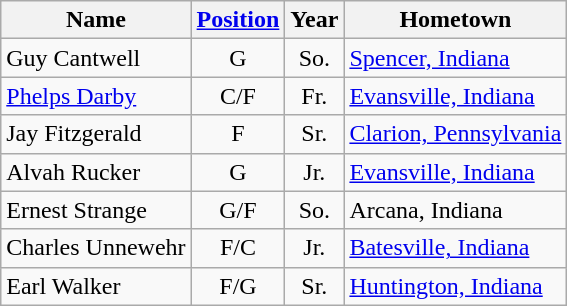<table class="wikitable" style="text-align:center">
<tr>
<th>Name</th>
<th><a href='#'>Position</a></th>
<th>Year</th>
<th>Hometown</th>
</tr>
<tr>
<td style="text-align:left">Guy Cantwell</td>
<td>G</td>
<td>So.</td>
<td style="text-align:left"><a href='#'>Spencer, Indiana</a></td>
</tr>
<tr>
<td style="text-align:left"><a href='#'>Phelps Darby</a></td>
<td>C/F</td>
<td>Fr.</td>
<td style="text-align:left"><a href='#'>Evansville, Indiana</a></td>
</tr>
<tr>
<td style="text-align:left">Jay Fitzgerald</td>
<td>F</td>
<td>Sr.</td>
<td style="text-align:left"><a href='#'>Clarion, Pennsylvania</a></td>
</tr>
<tr>
<td style="text-align:left">Alvah Rucker</td>
<td>G</td>
<td>Jr.</td>
<td style="text-align:left"><a href='#'>Evansville, Indiana</a></td>
</tr>
<tr>
<td style="text-align:left">Ernest Strange</td>
<td>G/F</td>
<td>So.</td>
<td style="text-align:left">Arcana, Indiana</td>
</tr>
<tr>
<td style="text-align:left">Charles Unnewehr</td>
<td>F/C</td>
<td>Jr.</td>
<td style="text-align:left"><a href='#'>Batesville, Indiana</a></td>
</tr>
<tr>
<td style="text-align:left">Earl Walker</td>
<td>F/G</td>
<td>Sr.</td>
<td style="text-align:left"><a href='#'>Huntington, Indiana</a></td>
</tr>
</table>
